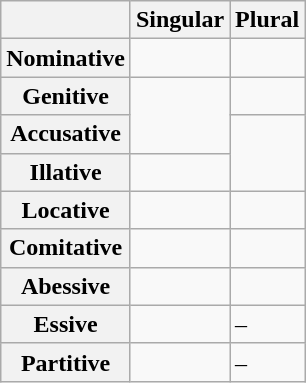<table class="wikitable">
<tr>
<th> </th>
<th>Singular</th>
<th>Plural</th>
</tr>
<tr>
<th>Nominative</th>
<td> </td>
<td> </td>
</tr>
<tr>
<th>Genitive</th>
<td rowspan="2"> </td>
<td> </td>
</tr>
<tr>
<th>Accusative</th>
<td rowspan="2"> </td>
</tr>
<tr>
<th>Illative</th>
<td> </td>
</tr>
<tr>
<th>Locative</th>
<td> </td>
<td> </td>
</tr>
<tr>
<th>Comitative</th>
<td> </td>
<td> </td>
</tr>
<tr>
<th>Abessive</th>
<td> </td>
<td> </td>
</tr>
<tr>
<th>Essive</th>
<td> </td>
<td>–</td>
</tr>
<tr>
<th>Partitive</th>
<td> </td>
<td>–</td>
</tr>
</table>
